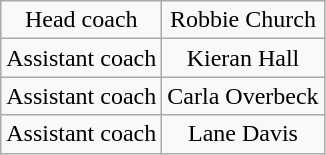<table class="wikitable" style="text-align: center;">
<tr>
<td>Head coach</td>
<td>Robbie Church</td>
</tr>
<tr>
<td>Assistant coach</td>
<td>Kieran Hall</td>
</tr>
<tr>
<td>Assistant coach</td>
<td>Carla Overbeck</td>
</tr>
<tr>
<td>Assistant coach</td>
<td>Lane Davis</td>
</tr>
</table>
